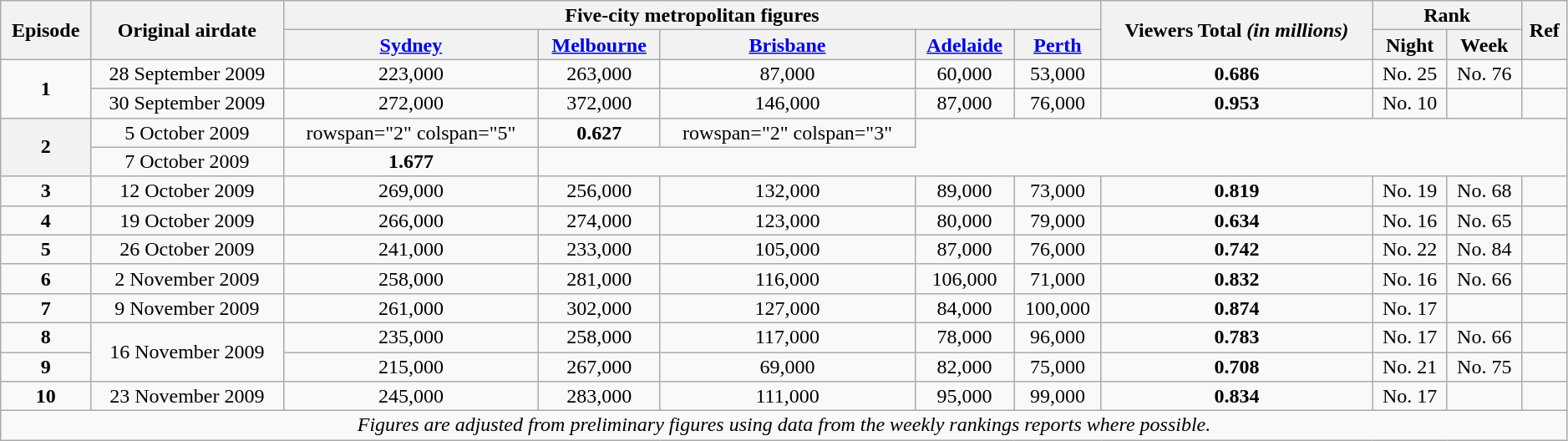<table class="wikitable plainrowheaders" style="text-align:center; line-height:16px; width:99%;">
<tr>
<th rowspan=2>Episode</th>
<th rowspan=2>Original airdate</th>
<th colspan=5>Five-city metropolitan figures</th>
<th rowspan=2>Viewers Total <em>(in millions)</em></th>
<th colspan=2>Rank</th>
<th rowspan=2>Ref</th>
</tr>
<tr>
<th><a href='#'>Sydney</a></th>
<th><a href='#'>Melbourne</a></th>
<th><a href='#'>Brisbane</a></th>
<th><a href='#'>Adelaide</a></th>
<th><a href='#'>Perth</a></th>
<th>Night</th>
<th>Week</th>
</tr>
<tr>
<td rowspan=2><strong>1</strong></td>
<td>28 September 2009</td>
<td>223,000</td>
<td>263,000</td>
<td>87,000</td>
<td>60,000</td>
<td>53,000</td>
<td><strong>0.686</strong></td>
<td>No. 25</td>
<td>No. 76</td>
<td></td>
</tr>
<tr>
<td>30 September 2009</td>
<td>272,000</td>
<td>372,000</td>
<td>146,000</td>
<td>87,000</td>
<td>76,000</td>
<td><strong>0.953</strong></td>
<td>No. 10</td>
<td></td>
<td></td>
</tr>
<tr>
<th rowspan=2>2</th>
<td>5 October 2009</td>
<td>rowspan="2" colspan="5" </td>
<td><strong>0.627</strong></td>
<td>rowspan="2" colspan="3" </td>
</tr>
<tr>
<td>7 October 2009</td>
<td><strong>1.677</strong></td>
</tr>
<tr>
<td><strong>3</strong></td>
<td>12 October 2009</td>
<td>269,000</td>
<td>256,000</td>
<td>132,000</td>
<td>89,000</td>
<td>73,000</td>
<td><strong>0.819</strong></td>
<td>No. 19</td>
<td>No. 68</td>
<td></td>
</tr>
<tr>
<td><strong>4</strong></td>
<td>19 October 2009</td>
<td>266,000</td>
<td>274,000</td>
<td>123,000</td>
<td>80,000</td>
<td>79,000</td>
<td><strong>0.634</strong></td>
<td>No. 16</td>
<td>No. 65</td>
<td></td>
</tr>
<tr>
<td><strong>5</strong></td>
<td>26 October 2009</td>
<td>241,000</td>
<td>233,000</td>
<td>105,000</td>
<td>87,000</td>
<td>76,000</td>
<td><strong>0.742</strong></td>
<td>No. 22</td>
<td>No. 84</td>
<td></td>
</tr>
<tr>
<td><strong>6</strong></td>
<td>2 November 2009</td>
<td>258,000</td>
<td>281,000</td>
<td>116,000</td>
<td>106,000</td>
<td>71,000</td>
<td><strong>0.832</strong></td>
<td>No. 16</td>
<td>No. 66</td>
<td></td>
</tr>
<tr>
<td><strong>7</strong></td>
<td>9 November 2009</td>
<td>261,000</td>
<td>302,000</td>
<td>127,000</td>
<td>84,000</td>
<td>100,000</td>
<td><strong>0.874</strong></td>
<td>No. 17</td>
<td></td>
<td></td>
</tr>
<tr>
<td><strong>8</strong></td>
<td rowspan=2>16 November 2009</td>
<td>235,000</td>
<td>258,000</td>
<td>117,000</td>
<td>78,000</td>
<td>96,000</td>
<td><strong>0.783</strong></td>
<td>No. 17</td>
<td>No. 66</td>
<td></td>
</tr>
<tr>
<td><strong>9</strong></td>
<td>215,000</td>
<td>267,000</td>
<td>69,000</td>
<td>82,000</td>
<td>75,000</td>
<td><strong>0.708</strong></td>
<td>No. 21</td>
<td>No. 75</td>
<td></td>
</tr>
<tr>
<td><strong>10</strong></td>
<td>23 November 2009</td>
<td>245,000</td>
<td>283,000</td>
<td>111,000</td>
<td>95,000</td>
<td>99,000</td>
<td><strong>0.834</strong></td>
<td>No. 17</td>
<td></td>
<td></td>
</tr>
<tr>
<td colspan=11><em>Figures are adjusted from preliminary figures using data from the weekly rankings reports where possible.</em></td>
</tr>
</table>
